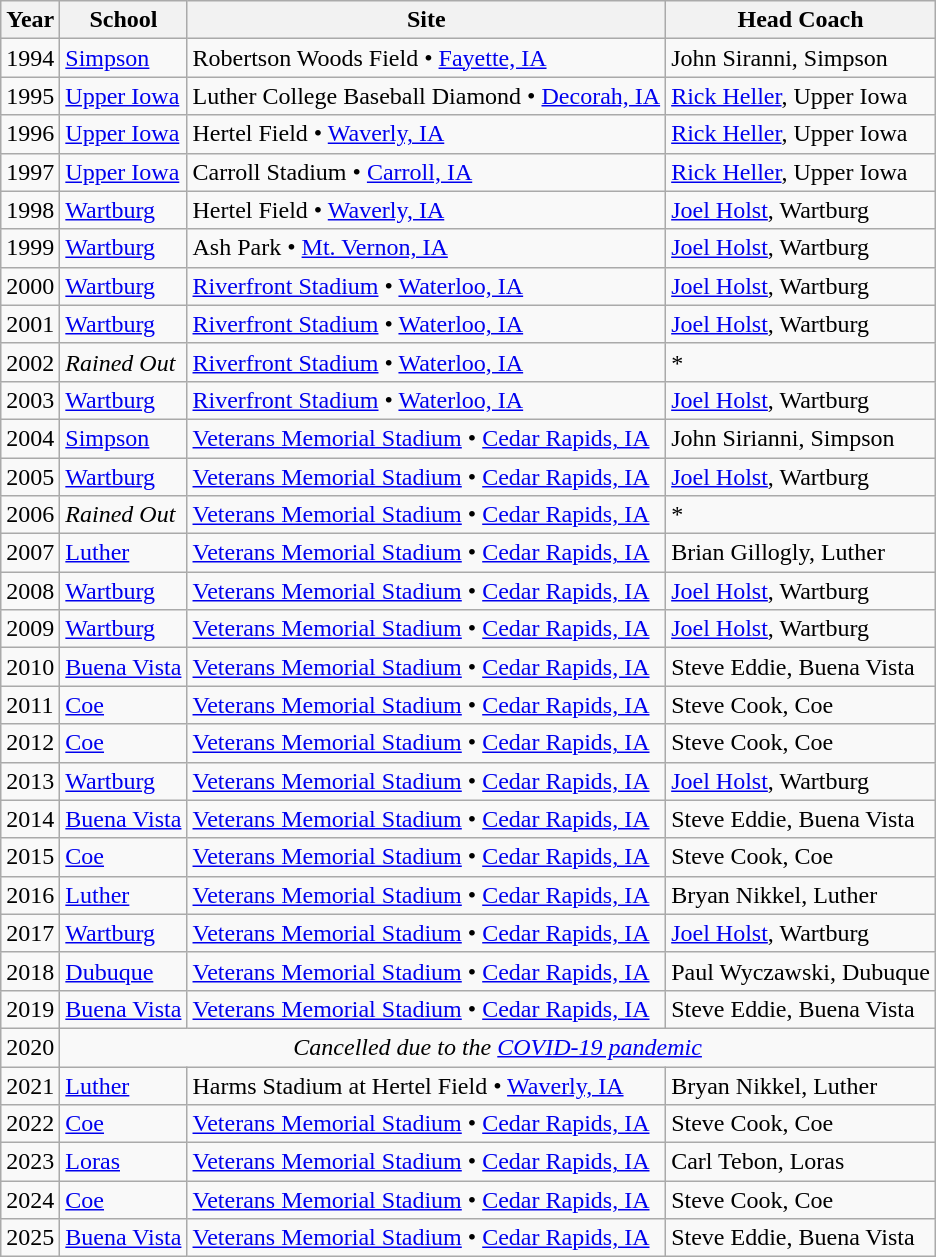<table class="wikitable">
<tr>
<th>Year</th>
<th>School</th>
<th>Site</th>
<th>Head Coach</th>
</tr>
<tr>
<td>1994</td>
<td><a href='#'>Simpson</a></td>
<td>Robertson Woods Field • <a href='#'>Fayette, IA</a></td>
<td>John Siranni, Simpson</td>
</tr>
<tr>
<td>1995</td>
<td><a href='#'>Upper Iowa</a></td>
<td>Luther College Baseball Diamond • <a href='#'>Decorah, IA</a></td>
<td><a href='#'>Rick Heller</a>, Upper Iowa</td>
</tr>
<tr>
<td>1996</td>
<td><a href='#'>Upper Iowa</a></td>
<td>Hertel Field • <a href='#'>Waverly, IA</a></td>
<td><a href='#'>Rick Heller</a>, Upper Iowa</td>
</tr>
<tr>
<td>1997</td>
<td><a href='#'>Upper Iowa</a></td>
<td>Carroll Stadium • <a href='#'>Carroll, IA</a></td>
<td><a href='#'>Rick Heller</a>, Upper Iowa</td>
</tr>
<tr>
<td>1998</td>
<td><a href='#'>Wartburg</a></td>
<td>Hertel Field • <a href='#'>Waverly, IA</a></td>
<td><a href='#'>Joel Holst</a>, Wartburg</td>
</tr>
<tr>
<td>1999</td>
<td><a href='#'>Wartburg</a></td>
<td>Ash Park • <a href='#'>Mt. Vernon, IA</a></td>
<td><a href='#'>Joel Holst</a>, Wartburg</td>
</tr>
<tr>
<td>2000</td>
<td><a href='#'>Wartburg</a></td>
<td><a href='#'>Riverfront Stadium</a> • <a href='#'>Waterloo, IA</a></td>
<td><a href='#'>Joel Holst</a>, Wartburg</td>
</tr>
<tr>
<td>2001</td>
<td><a href='#'>Wartburg</a></td>
<td><a href='#'>Riverfront Stadium</a> • <a href='#'>Waterloo, IA</a></td>
<td><a href='#'>Joel Holst</a>, Wartburg</td>
</tr>
<tr>
<td>2002</td>
<td><em>Rained Out</em></td>
<td><a href='#'>Riverfront Stadium</a> • <a href='#'>Waterloo, IA</a></td>
<td>*</td>
</tr>
<tr>
<td>2003</td>
<td><a href='#'>Wartburg</a></td>
<td><a href='#'>Riverfront Stadium</a> • <a href='#'>Waterloo, IA</a></td>
<td><a href='#'>Joel Holst</a>, Wartburg</td>
</tr>
<tr>
<td>2004</td>
<td><a href='#'>Simpson</a></td>
<td><a href='#'>Veterans Memorial Stadium</a> • <a href='#'>Cedar Rapids, IA</a></td>
<td>John Sirianni, Simpson</td>
</tr>
<tr>
<td>2005</td>
<td><a href='#'>Wartburg</a></td>
<td><a href='#'>Veterans Memorial Stadium</a> • <a href='#'>Cedar Rapids, IA</a></td>
<td><a href='#'>Joel Holst</a>, Wartburg</td>
</tr>
<tr>
<td>2006</td>
<td><em>Rained Out</em></td>
<td><a href='#'>Veterans Memorial Stadium</a> • <a href='#'>Cedar Rapids, IA</a></td>
<td>*</td>
</tr>
<tr>
<td>2007</td>
<td><a href='#'>Luther</a></td>
<td><a href='#'>Veterans Memorial Stadium</a> • <a href='#'>Cedar Rapids, IA</a></td>
<td>Brian Gillogly, Luther</td>
</tr>
<tr>
<td>2008</td>
<td><a href='#'>Wartburg</a></td>
<td><a href='#'>Veterans Memorial Stadium</a> • <a href='#'>Cedar Rapids, IA</a></td>
<td><a href='#'>Joel Holst</a>, Wartburg</td>
</tr>
<tr>
<td>2009</td>
<td><a href='#'>Wartburg</a></td>
<td><a href='#'>Veterans Memorial Stadium</a> • <a href='#'>Cedar Rapids, IA</a></td>
<td><a href='#'>Joel Holst</a>, Wartburg</td>
</tr>
<tr>
<td>2010</td>
<td><a href='#'>Buena Vista</a></td>
<td><a href='#'>Veterans Memorial Stadium</a> • <a href='#'>Cedar Rapids, IA</a></td>
<td>Steve Eddie, Buena Vista</td>
</tr>
<tr>
<td>2011</td>
<td><a href='#'>Coe</a></td>
<td><a href='#'>Veterans Memorial Stadium</a> • <a href='#'>Cedar Rapids, IA</a></td>
<td>Steve Cook, Coe</td>
</tr>
<tr>
<td>2012</td>
<td><a href='#'>Coe</a></td>
<td><a href='#'>Veterans Memorial Stadium</a> • <a href='#'>Cedar Rapids, IA</a></td>
<td>Steve Cook, Coe</td>
</tr>
<tr>
<td>2013</td>
<td><a href='#'>Wartburg</a></td>
<td><a href='#'>Veterans Memorial Stadium</a> • <a href='#'>Cedar Rapids, IA</a></td>
<td><a href='#'>Joel Holst</a>, Wartburg</td>
</tr>
<tr>
<td>2014</td>
<td><a href='#'>Buena Vista</a></td>
<td><a href='#'>Veterans Memorial Stadium</a> • <a href='#'>Cedar Rapids, IA</a></td>
<td>Steve Eddie, Buena Vista</td>
</tr>
<tr>
<td>2015</td>
<td><a href='#'>Coe</a></td>
<td><a href='#'>Veterans Memorial Stadium</a> • <a href='#'>Cedar Rapids, IA</a></td>
<td>Steve Cook, Coe</td>
</tr>
<tr>
<td>2016</td>
<td><a href='#'>Luther</a></td>
<td><a href='#'>Veterans Memorial Stadium</a> • <a href='#'>Cedar Rapids, IA</a></td>
<td>Bryan Nikkel, Luther</td>
</tr>
<tr>
<td>2017</td>
<td><a href='#'>Wartburg</a></td>
<td><a href='#'>Veterans Memorial Stadium</a> • <a href='#'>Cedar Rapids, IA</a></td>
<td><a href='#'>Joel Holst</a>, Wartburg</td>
</tr>
<tr>
<td>2018</td>
<td><a href='#'>Dubuque</a></td>
<td><a href='#'>Veterans Memorial Stadium</a> • <a href='#'>Cedar Rapids, IA</a></td>
<td>Paul Wyczawski, Dubuque</td>
</tr>
<tr>
<td>2019</td>
<td><a href='#'>Buena Vista</a></td>
<td><a href='#'>Veterans Memorial Stadium</a> • <a href='#'>Cedar Rapids, IA</a></td>
<td>Steve Eddie, Buena Vista</td>
</tr>
<tr>
<td>2020</td>
<td rowspan=1 colspan=3 align=center><em>Cancelled due to the <a href='#'>COVID-19 pandemic</a></em></td>
</tr>
<tr>
<td>2021</td>
<td><a href='#'>Luther</a></td>
<td>Harms Stadium at Hertel Field • <a href='#'>Waverly, IA</a></td>
<td>Bryan Nikkel, Luther</td>
</tr>
<tr>
<td>2022</td>
<td><a href='#'>Coe</a></td>
<td><a href='#'>Veterans Memorial Stadium</a> • <a href='#'>Cedar Rapids, IA</a></td>
<td>Steve Cook, Coe</td>
</tr>
<tr>
<td>2023</td>
<td><a href='#'>Loras</a></td>
<td><a href='#'>Veterans Memorial Stadium</a> • <a href='#'>Cedar Rapids, IA</a></td>
<td>Carl Tebon, Loras</td>
</tr>
<tr>
<td>2024</td>
<td><a href='#'>Coe</a></td>
<td><a href='#'>Veterans Memorial Stadium</a> • <a href='#'>Cedar Rapids, IA</a></td>
<td>Steve Cook, Coe</td>
</tr>
<tr>
<td>2025</td>
<td><a href='#'>Buena Vista</a></td>
<td><a href='#'>Veterans Memorial Stadium</a> • <a href='#'>Cedar Rapids, IA</a></td>
<td>Steve Eddie, Buena Vista</td>
</tr>
</table>
